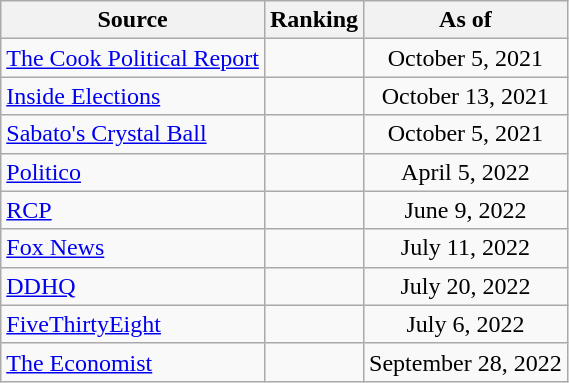<table class="wikitable" style="text-align:center">
<tr>
<th>Source</th>
<th>Ranking</th>
<th>As of</th>
</tr>
<tr>
<td align=left><a href='#'>The Cook Political Report</a></td>
<td></td>
<td>October 5, 2021</td>
</tr>
<tr>
<td align=left><a href='#'>Inside Elections</a></td>
<td></td>
<td>October 13, 2021</td>
</tr>
<tr>
<td align=left><a href='#'>Sabato's Crystal Ball</a></td>
<td></td>
<td>October 5, 2021</td>
</tr>
<tr>
<td align="left"><a href='#'>Politico</a></td>
<td></td>
<td>April 5, 2022</td>
</tr>
<tr>
<td align="left"><a href='#'>RCP</a></td>
<td></td>
<td>June 9, 2022</td>
</tr>
<tr>
<td align=left><a href='#'>Fox News</a></td>
<td></td>
<td>July 11, 2022</td>
</tr>
<tr>
<td align="left"><a href='#'>DDHQ</a></td>
<td></td>
<td>July 20, 2022</td>
</tr>
<tr>
<td align="left"><a href='#'>FiveThirtyEight</a></td>
<td></td>
<td>July 6, 2022</td>
</tr>
<tr>
<td align="left"><a href='#'>The Economist</a></td>
<td></td>
<td>September 28, 2022</td>
</tr>
</table>
